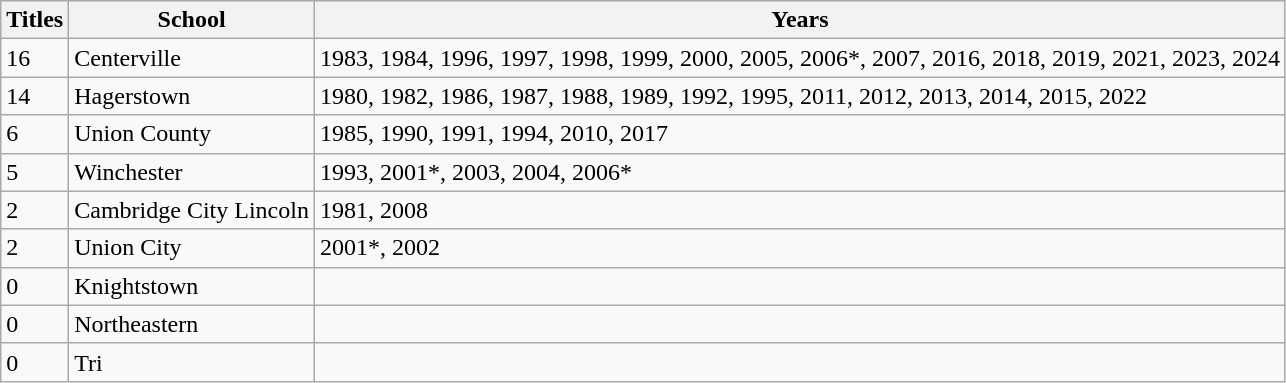<table class="wikitable">
<tr>
<th>Titles</th>
<th>School</th>
<th>Years</th>
</tr>
<tr>
<td>16</td>
<td>Centerville</td>
<td>1983, 1984, 1996, 1997, 1998, 1999, 2000, 2005, 2006*, 2007, 2016, 2018, 2019, 2021, 2023, 2024</td>
</tr>
<tr>
<td>14</td>
<td>Hagerstown</td>
<td>1980, 1982, 1986, 1987, 1988, 1989, 1992, 1995, 2011, 2012, 2013, 2014, 2015, 2022</td>
</tr>
<tr>
<td>6</td>
<td>Union County</td>
<td>1985, 1990, 1991, 1994, 2010, 2017</td>
</tr>
<tr>
<td>5</td>
<td>Winchester</td>
<td>1993, 2001*, 2003, 2004, 2006*</td>
</tr>
<tr>
<td>2</td>
<td>Cambridge City Lincoln</td>
<td>1981, 2008</td>
</tr>
<tr>
<td>2</td>
<td>Union City</td>
<td>2001*, 2002</td>
</tr>
<tr>
<td>0</td>
<td>Knightstown</td>
<td></td>
</tr>
<tr>
<td>0</td>
<td>Northeastern</td>
<td></td>
</tr>
<tr>
<td>0</td>
<td>Tri</td>
<td></td>
</tr>
</table>
